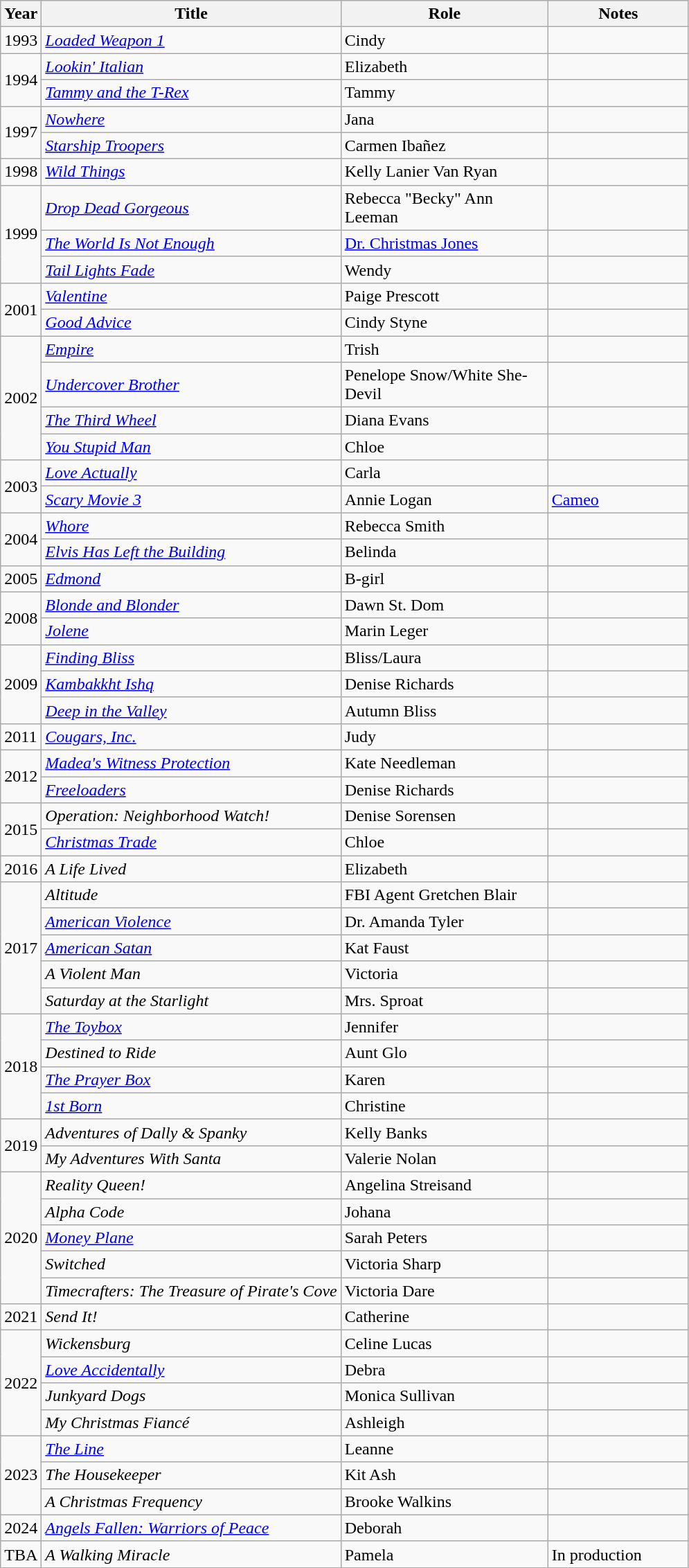<table class="wikitable sortable">
<tr>
<th>Year</th>
<th>Title</th>
<th class="unsortable" style="width:12em;">Role</th>
<th class="unsortable" style="width:8em;">Notes</th>
</tr>
<tr>
<td>1993</td>
<td><em><a href='#'>Loaded Weapon 1</a></em></td>
<td>Cindy</td>
<td></td>
</tr>
<tr>
<td rowspan=2>1994</td>
<td><em><a href='#'>Lookin' Italian</a></em></td>
<td>Elizabeth</td>
<td></td>
</tr>
<tr>
<td><em><a href='#'>Tammy and the T-Rex</a></em></td>
<td>Tammy</td>
<td></td>
</tr>
<tr>
<td rowspan=2>1997</td>
<td><em><a href='#'>Nowhere</a></em></td>
<td>Jana</td>
<td></td>
</tr>
<tr>
<td><em><a href='#'>Starship Troopers</a></em></td>
<td>Carmen Ibañez</td>
<td></td>
</tr>
<tr>
<td>1998</td>
<td><em><a href='#'>Wild Things</a></em></td>
<td>Kelly Lanier Van Ryan</td>
<td></td>
</tr>
<tr>
<td rowspan=3>1999</td>
<td><em><a href='#'>Drop Dead Gorgeous</a></em></td>
<td>Rebecca "Becky" Ann Leeman</td>
<td></td>
</tr>
<tr>
<td><em><a href='#'>The World Is Not Enough</a></em></td>
<td><a href='#'>Dr. Christmas Jones</a></td>
<td></td>
</tr>
<tr>
<td><em><a href='#'>Tail Lights Fade</a></em></td>
<td>Wendy</td>
<td></td>
</tr>
<tr>
<td rowspan=2>2001</td>
<td><em><a href='#'>Valentine</a></em></td>
<td>Paige Prescott</td>
<td></td>
</tr>
<tr>
<td><em><a href='#'>Good Advice</a></em></td>
<td>Cindy Styne</td>
<td></td>
</tr>
<tr>
<td rowspan=4>2002</td>
<td><em><a href='#'>Empire</a></em></td>
<td>Trish</td>
<td></td>
</tr>
<tr>
<td><em><a href='#'>Undercover Brother</a></em></td>
<td>Penelope Snow/White She-Devil</td>
<td></td>
</tr>
<tr>
<td><em><a href='#'>The Third Wheel</a></em></td>
<td>Diana Evans</td>
<td></td>
</tr>
<tr>
<td><em><a href='#'>You Stupid Man</a></em></td>
<td>Chloe</td>
<td></td>
</tr>
<tr>
<td rowspan=2>2003</td>
<td><em><a href='#'>Love Actually</a></em></td>
<td>Carla</td>
<td></td>
</tr>
<tr>
<td><em><a href='#'>Scary Movie 3</a></em></td>
<td>Annie Logan</td>
<td><a href='#'>Cameo</a></td>
</tr>
<tr>
<td rowspan=2>2004</td>
<td><em><a href='#'>Whore</a></em></td>
<td>Rebecca Smith</td>
<td></td>
</tr>
<tr>
<td><em><a href='#'>Elvis Has Left the Building</a></em></td>
<td>Belinda</td>
<td></td>
</tr>
<tr>
<td>2005</td>
<td><em><a href='#'>Edmond</a></em></td>
<td>B-girl</td>
<td></td>
</tr>
<tr>
<td rowspan=2>2008</td>
<td><em><a href='#'>Blonde and Blonder</a></em></td>
<td>Dawn St. Dom</td>
<td></td>
</tr>
<tr>
<td><em><a href='#'>Jolene</a></em></td>
<td>Marin Leger</td>
<td></td>
</tr>
<tr>
<td rowspan=3>2009</td>
<td><em><a href='#'>Finding Bliss</a></em></td>
<td>Bliss/Laura</td>
<td></td>
</tr>
<tr>
<td><em><a href='#'>Kambakkht Ishq</a></em></td>
<td>Denise Richards</td>
<td></td>
</tr>
<tr>
<td><em><a href='#'>Deep in the Valley</a></em></td>
<td>Autumn Bliss</td>
<td></td>
</tr>
<tr>
<td>2011</td>
<td><em><a href='#'>Cougars, Inc.</a></em></td>
<td>Judy</td>
<td></td>
</tr>
<tr>
<td rowspan=2>2012</td>
<td><em><a href='#'>Madea's Witness Protection</a></em></td>
<td>Kate Needleman</td>
<td></td>
</tr>
<tr>
<td><em><a href='#'>Freeloaders</a></em></td>
<td>Denise Richards</td>
<td></td>
</tr>
<tr>
<td rowspan=2>2015</td>
<td><em>Operation: Neighborhood Watch!</em></td>
<td>Denise Sorensen</td>
<td></td>
</tr>
<tr>
<td><em><a href='#'>Christmas Trade</a></em></td>
<td>Chloe</td>
<td></td>
</tr>
<tr>
<td>2016</td>
<td><em>A Life Lived</em></td>
<td>Elizabeth</td>
<td></td>
</tr>
<tr>
<td rowspan=5>2017</td>
<td><em>Altitude</em></td>
<td>FBI Agent Gretchen Blair</td>
<td></td>
</tr>
<tr>
<td><em><a href='#'>American Violence</a></em></td>
<td>Dr. Amanda Tyler</td>
<td></td>
</tr>
<tr>
<td><em><a href='#'>American Satan</a></em></td>
<td>Kat Faust</td>
<td></td>
</tr>
<tr>
<td><em>A Violent Man</em></td>
<td>Victoria</td>
<td></td>
</tr>
<tr>
<td><em>Saturday at the Starlight</em></td>
<td>Mrs. Sproat</td>
<td></td>
</tr>
<tr>
<td rowspan=4>2018</td>
<td><em><a href='#'>The Toybox</a></em></td>
<td>Jennifer</td>
<td></td>
</tr>
<tr>
<td><em>Destined to Ride</em></td>
<td>Aunt Glo</td>
<td></td>
</tr>
<tr>
<td><em><a href='#'>The Prayer Box</a></em></td>
<td>Karen</td>
<td></td>
</tr>
<tr>
<td><em><a href='#'>1st Born</a></em></td>
<td>Christine</td>
<td></td>
</tr>
<tr>
<td rowspan=2>2019</td>
<td><em>Adventures of Dally & Spanky</em></td>
<td>Kelly Banks</td>
<td></td>
</tr>
<tr>
<td><em>My Adventures With Santa</em></td>
<td>Valerie Nolan</td>
<td></td>
</tr>
<tr>
<td rowspan=5>2020</td>
<td><em>Reality Queen!</em></td>
<td>Angelina Streisand</td>
<td></td>
</tr>
<tr>
<td><em>Alpha Code</em></td>
<td>Johana</td>
<td></td>
</tr>
<tr>
<td><em><a href='#'>Money Plane</a></em></td>
<td>Sarah Peters</td>
<td></td>
</tr>
<tr>
<td><em>Switched</em></td>
<td>Victoria Sharp</td>
<td></td>
</tr>
<tr>
<td><em>Timecrafters: The Treasure of Pirate's Cove</em></td>
<td>Victoria Dare</td>
<td></td>
</tr>
<tr>
<td>2021</td>
<td><em>Send It!</em></td>
<td>Catherine</td>
<td></td>
</tr>
<tr>
<td rowspan=4>2022</td>
<td><em>Wickensburg</em></td>
<td>Celine Lucas</td>
<td></td>
</tr>
<tr>
<td><em><a href='#'>Love Accidentally</a></em></td>
<td>Debra</td>
<td></td>
</tr>
<tr>
<td><em>Junkyard Dogs</em></td>
<td>Monica Sullivan</td>
<td></td>
</tr>
<tr>
<td><em>My Christmas Fiancé</em></td>
<td>Ashleigh</td>
<td></td>
</tr>
<tr>
<td rowspan=3>2023</td>
<td><em><a href='#'>The Line</a></em></td>
<td>Leanne</td>
<td></td>
</tr>
<tr>
<td><em>The Housekeeper</em></td>
<td>Kit Ash</td>
<td></td>
</tr>
<tr>
<td><em>A Christmas Frequency</em></td>
<td>Brooke Walkins</td>
<td></td>
</tr>
<tr>
<td>2024</td>
<td><em><a href='#'>Angels Fallen: Warriors of Peace</a></em></td>
<td>Deborah</td>
<td></td>
</tr>
<tr>
<td>TBA</td>
<td><em>A Walking Miracle</em></td>
<td>Pamela</td>
<td>In production</td>
</tr>
</table>
